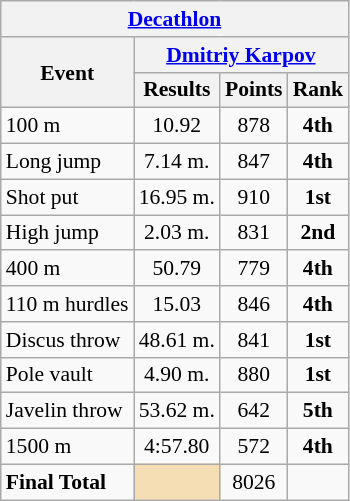<table class=wikitable style="font-size:90%">
<tr>
<th colspan=5><a href='#'>Decathlon</a></th>
</tr>
<tr>
<th rowspan=2>Event</th>
<th colspan=3><a href='#'>Dmitriy Karpov</a></th>
</tr>
<tr>
<th>Results</th>
<th>Points</th>
<th>Rank</th>
</tr>
<tr>
<td>100 m</td>
<td align=center>10.92</td>
<td align=center>878</td>
<td align=center><strong>4th</strong></td>
</tr>
<tr>
<td>Long jump</td>
<td align=center>7.14 m.</td>
<td align=center>847</td>
<td align=center><strong>4th</strong></td>
</tr>
<tr>
<td>Shot put</td>
<td align=center>16.95 m.</td>
<td align=center>910</td>
<td align=center><strong>1st</strong></td>
</tr>
<tr>
<td>High jump</td>
<td align=center>2.03 m.</td>
<td align=center>831</td>
<td align=center><strong>2nd</strong></td>
</tr>
<tr>
<td>400 m</td>
<td align=center>50.79</td>
<td align=center>779</td>
<td align=center><strong>4th</strong></td>
</tr>
<tr>
<td>110 m hurdles</td>
<td align=center>15.03</td>
<td align=center>846</td>
<td align=center><strong>4th</strong></td>
</tr>
<tr>
<td>Discus throw</td>
<td align=center>48.61 m.</td>
<td align=center>841</td>
<td align=center><strong>1st</strong></td>
</tr>
<tr>
<td>Pole vault</td>
<td align=center>4.90 m.</td>
<td align=center>880</td>
<td align=center><strong>1st</strong></td>
</tr>
<tr>
<td>Javelin throw</td>
<td align=center>53.62 m.</td>
<td align=center>642</td>
<td align=center><strong>5th</strong></td>
</tr>
<tr>
<td>1500 m</td>
<td align=center>4:57.80</td>
<td align=center>572</td>
<td align=center><strong>4th</strong></td>
</tr>
<tr>
<td><strong>Final Total</strong></td>
<td bgcolor=wheat></td>
<td align=center>8026</td>
<td align=center></td>
</tr>
</table>
